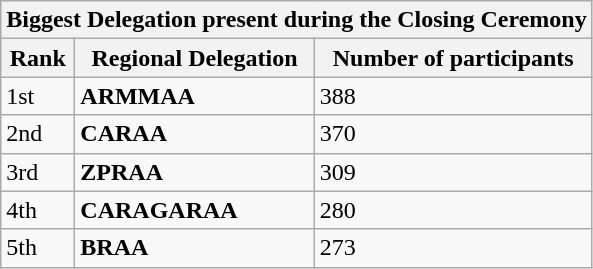<table class="wikitable sortable">
<tr>
<th colspan=5>Biggest Delegation present during the Closing Ceremony</th>
</tr>
<tr>
<th>Rank</th>
<th>Regional Delegation</th>
<th>Number of participants</th>
</tr>
<tr>
<td>1st</td>
<td> <strong>ARMMAA</strong></td>
<td>388</td>
</tr>
<tr>
<td>2nd</td>
<td> <strong>CARAA</strong></td>
<td>370</td>
</tr>
<tr>
<td>3rd</td>
<td> <strong>ZPRAA</strong></td>
<td>309</td>
</tr>
<tr>
<td>4th</td>
<td> <strong>CARAGARAA</strong></td>
<td>280</td>
</tr>
<tr>
<td>5th</td>
<td> <strong>BRAA</strong></td>
<td>273</td>
</tr>
</table>
